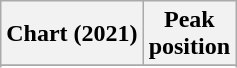<table class="wikitable sortable plainrowheaders" style="text-align:center">
<tr>
<th scope="col">Chart (2021)</th>
<th scope="col">Peak<br>position</th>
</tr>
<tr>
</tr>
<tr>
</tr>
<tr>
</tr>
<tr>
</tr>
<tr>
</tr>
<tr>
</tr>
<tr>
</tr>
<tr>
</tr>
<tr>
</tr>
<tr>
</tr>
<tr>
</tr>
<tr>
</tr>
<tr>
</tr>
<tr>
</tr>
</table>
